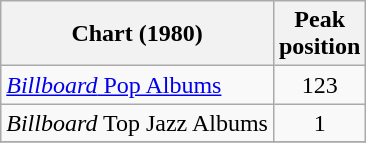<table class="wikitable">
<tr>
<th>Chart (1980)</th>
<th>Peak<br>position</th>
</tr>
<tr>
<td><a href='#'><em>Billboard</em> Pop Albums</a></td>
<td align=center>123</td>
</tr>
<tr>
<td><em>Billboard</em> Top Jazz Albums</td>
<td align=center>1</td>
</tr>
<tr>
</tr>
</table>
